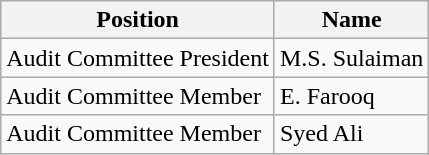<table class="wikitable">
<tr>
<th>Position</th>
<th>Name</th>
</tr>
<tr>
<td>Audit Committee President</td>
<td>M.S. Sulaiman</td>
</tr>
<tr>
<td>Audit Committee Member</td>
<td>E. Farooq</td>
</tr>
<tr>
<td>Audit Committee Member</td>
<td>Syed Ali</td>
</tr>
</table>
